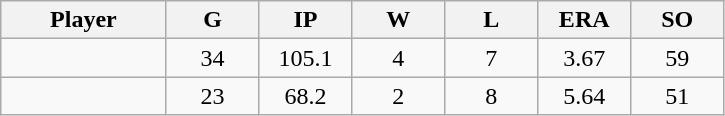<table class="wikitable sortable">
<tr>
<th bgcolor="#DDDDFF" width="16%">Player</th>
<th bgcolor="#DDDDFF" width="9%">G</th>
<th bgcolor="#DDDDFF" width="9%">IP</th>
<th bgcolor="#DDDDFF" width="9%">W</th>
<th bgcolor="#DDDDFF" width="9%">L</th>
<th bgcolor="#DDDDFF" width="9%">ERA</th>
<th bgcolor="#DDDDFF" width="9%">SO</th>
</tr>
<tr align="center">
<td></td>
<td>34</td>
<td>105.1</td>
<td>4</td>
<td>7</td>
<td>3.67</td>
<td>59</td>
</tr>
<tr align="center">
<td></td>
<td>23</td>
<td>68.2</td>
<td>2</td>
<td>8</td>
<td>5.64</td>
<td>51</td>
</tr>
</table>
